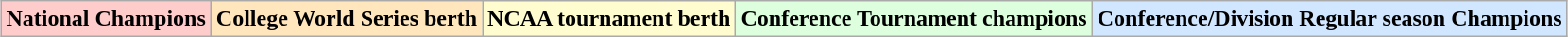<table class="wikitable" style="margin:1em auto;">
<tr>
<td bgcolor="#FFCCCC"><strong>National Champions</strong></td>
<td bgcolor="#FFE6BD"><strong>College World Series berth</strong></td>
<td bgcolor="#fffdd0"><strong>NCAA tournament berth</strong></td>
<td bgcolor="#DDFFDD"><strong>Conference Tournament champions</strong></td>
<td bgcolor="#D0E7FF"><strong>Conference/Division Regular season Champions</strong></td>
</tr>
</table>
